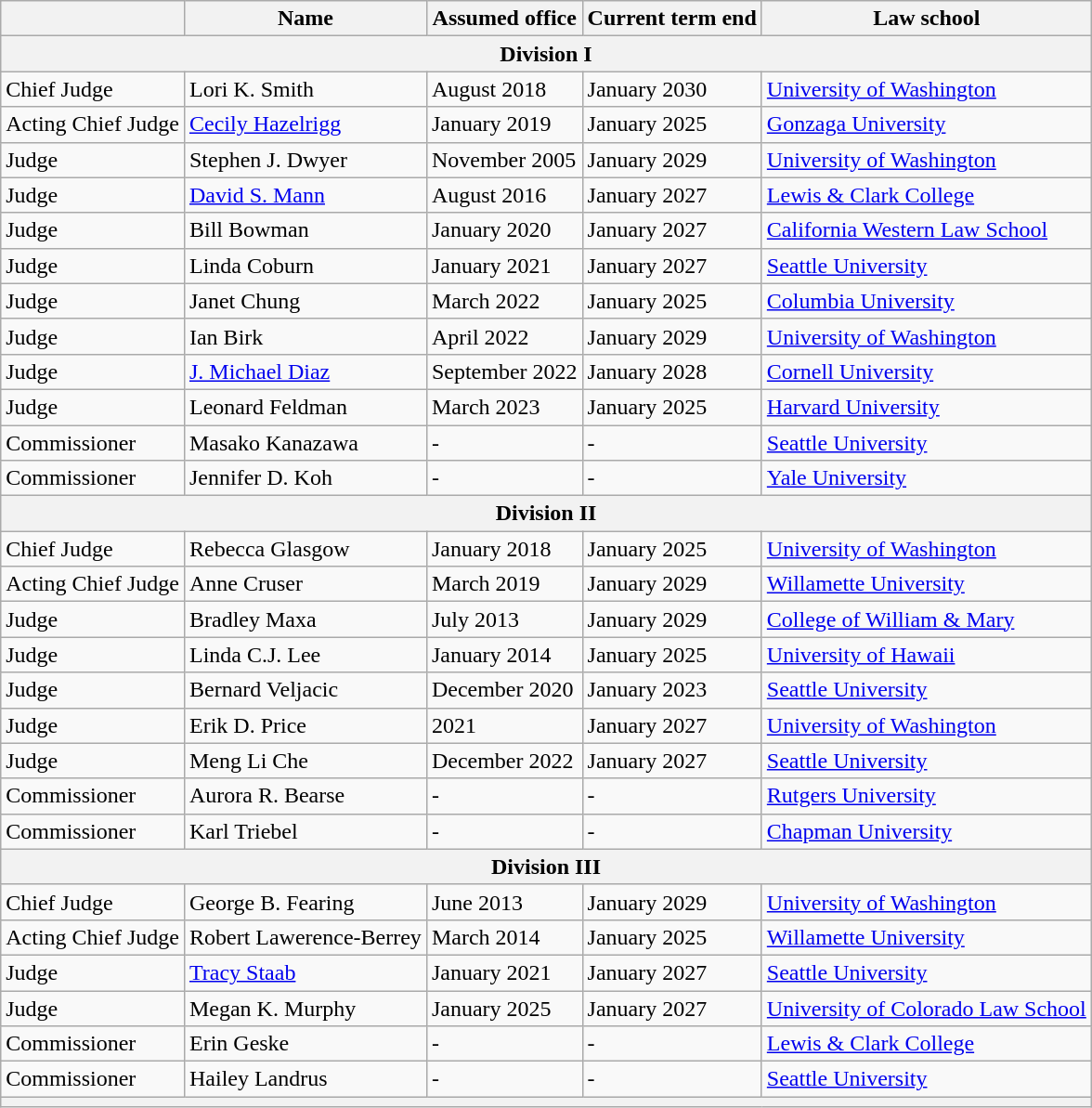<table class="wikitable">
<tr>
<th></th>
<th>Name</th>
<th>Assumed office</th>
<th>Current term end</th>
<th>Law school</th>
</tr>
<tr>
<th colspan="6"><strong>Division I</strong></th>
</tr>
<tr>
<td>Chief Judge</td>
<td>Lori K. Smith</td>
<td>August 2018</td>
<td>January 2030</td>
<td><a href='#'>University of Washington</a></td>
</tr>
<tr>
<td>Acting Chief Judge</td>
<td><a href='#'>Cecily Hazelrigg</a></td>
<td>January 2019</td>
<td>January 2025</td>
<td><a href='#'>Gonzaga University</a></td>
</tr>
<tr>
<td>Judge</td>
<td>Stephen J. Dwyer</td>
<td>November 2005</td>
<td>January 2029</td>
<td><a href='#'>University of Washington</a></td>
</tr>
<tr>
<td>Judge</td>
<td><a href='#'>David S. Mann</a></td>
<td>August 2016</td>
<td>January 2027</td>
<td><a href='#'>Lewis & Clark College</a></td>
</tr>
<tr>
<td>Judge</td>
<td>Bill Bowman</td>
<td>January 2020</td>
<td>January 2027</td>
<td><a href='#'>California Western Law School</a></td>
</tr>
<tr>
<td>Judge</td>
<td>Linda Coburn</td>
<td>January 2021</td>
<td>January 2027</td>
<td><a href='#'>Seattle University</a></td>
</tr>
<tr>
<td>Judge</td>
<td>Janet Chung</td>
<td>March 2022</td>
<td>January 2025</td>
<td><a href='#'>Columbia University</a></td>
</tr>
<tr>
<td>Judge</td>
<td>Ian Birk</td>
<td>April 2022</td>
<td>January 2029</td>
<td><a href='#'>University of Washington</a></td>
</tr>
<tr>
<td>Judge</td>
<td><a href='#'>J. Michael Diaz</a></td>
<td>September 2022</td>
<td>January 2028</td>
<td><a href='#'>Cornell University</a></td>
</tr>
<tr>
<td>Judge</td>
<td>Leonard Feldman</td>
<td>March 2023</td>
<td>January 2025</td>
<td><a href='#'>Harvard University</a></td>
</tr>
<tr>
<td>Commissioner</td>
<td>Masako Kanazawa</td>
<td>-</td>
<td>-</td>
<td><a href='#'>Seattle University</a></td>
</tr>
<tr>
<td>Commissioner</td>
<td>Jennifer D. Koh</td>
<td>-</td>
<td>-</td>
<td><a href='#'>Yale University</a></td>
</tr>
<tr>
<th colspan="6"><strong>Division II</strong></th>
</tr>
<tr>
<td>Chief Judge</td>
<td>Rebecca Glasgow</td>
<td>January 2018</td>
<td>January 2025</td>
<td><a href='#'>University of Washington</a></td>
</tr>
<tr>
<td>Acting Chief Judge</td>
<td>Anne Cruser</td>
<td>March 2019</td>
<td>January 2029</td>
<td><a href='#'>Willamette University</a></td>
</tr>
<tr>
<td>Judge</td>
<td>Bradley Maxa</td>
<td>July 2013</td>
<td>January 2029</td>
<td><a href='#'>College of William & Mary</a></td>
</tr>
<tr>
<td>Judge</td>
<td>Linda C.J. Lee</td>
<td>January 2014</td>
<td>January 2025</td>
<td><a href='#'>University of Hawaii</a></td>
</tr>
<tr>
<td>Judge</td>
<td>Bernard Veljacic</td>
<td>December 2020</td>
<td>January 2023</td>
<td><a href='#'>Seattle University</a></td>
</tr>
<tr>
<td>Judge</td>
<td>Erik D. Price</td>
<td>2021</td>
<td>January 2027</td>
<td><a href='#'>University of Washington</a></td>
</tr>
<tr>
<td>Judge</td>
<td>Meng Li Che</td>
<td>December 2022</td>
<td>January 2027</td>
<td><a href='#'>Seattle University</a></td>
</tr>
<tr>
<td>Commissioner</td>
<td>Aurora R. Bearse</td>
<td>-</td>
<td>-</td>
<td><a href='#'>Rutgers University</a></td>
</tr>
<tr>
<td>Commissioner</td>
<td>Karl Triebel</td>
<td>-</td>
<td>-</td>
<td><a href='#'>Chapman University</a></td>
</tr>
<tr>
<th colspan="6"><strong>Division III</strong></th>
</tr>
<tr>
<td>Chief Judge</td>
<td>George B. Fearing</td>
<td>June 2013</td>
<td>January 2029</td>
<td><a href='#'>University of Washington</a></td>
</tr>
<tr>
<td>Acting Chief Judge</td>
<td>Robert Lawerence-Berrey</td>
<td>March 2014</td>
<td>January 2025</td>
<td><a href='#'>Willamette University</a></td>
</tr>
<tr>
<td>Judge</td>
<td><a href='#'>Tracy Staab</a></td>
<td>January 2021</td>
<td>January 2027</td>
<td><a href='#'>Seattle University</a></td>
</tr>
<tr>
<td>Judge</td>
<td>Megan K. Murphy</td>
<td>January 2025</td>
<td>January 2027</td>
<td><a href='#'>University of Colorado Law School</a></td>
</tr>
<tr>
<td>Commissioner</td>
<td>Erin Geske</td>
<td>-</td>
<td>-</td>
<td><a href='#'>Lewis & Clark College</a></td>
</tr>
<tr>
<td>Commissioner</td>
<td>Hailey Landrus</td>
<td>-</td>
<td>-</td>
<td><a href='#'>Seattle University</a></td>
</tr>
<tr>
<th colspan="6"></th>
</tr>
</table>
